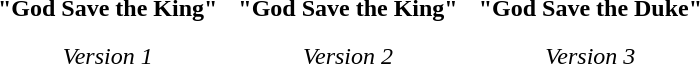<table cellpadding="6"; align="left">
<tr>
<th>"God Save the King"</th>
<th>"God Save the King"</th>
<th>"God Save the Duke"</th>
</tr>
<tr>
<td align="center"><em>Version 1</em></td>
<td align="center"><em>Version 2</em></td>
<td align="center"><em>Version 3</em></td>
</tr>
<tr>
<td valign="top"><br></td>
<td valign="top"><br></td>
<td valign="top"><br></td>
</tr>
</table>
